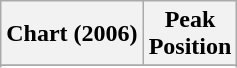<table class="wikitable">
<tr>
<th>Chart (2006)</th>
<th>Peak<br>Position</th>
</tr>
<tr>
</tr>
<tr>
</tr>
</table>
